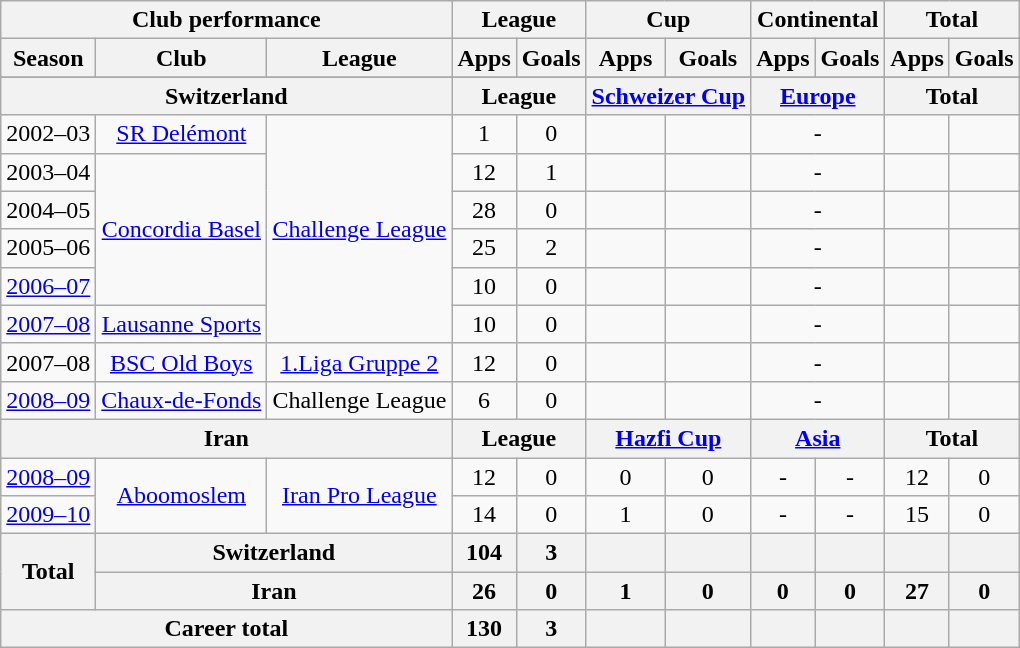<table class="wikitable" style="text-align:center">
<tr>
<th colspan=3>Club performance</th>
<th colspan=2>League</th>
<th colspan=2>Cup</th>
<th colspan=2>Continental</th>
<th colspan=2>Total</th>
</tr>
<tr>
<th>Season</th>
<th>Club</th>
<th>League</th>
<th>Apps</th>
<th>Goals</th>
<th>Apps</th>
<th>Goals</th>
<th>Apps</th>
<th>Goals</th>
<th>Apps</th>
<th>Goals</th>
</tr>
<tr>
</tr>
<tr>
<th colspan=3>Switzerland</th>
<th colspan=2>League</th>
<th colspan=2><a href='#'>Schweizer Cup</a></th>
<th colspan=2><a href='#'>Europe</a></th>
<th colspan=2>Total</th>
</tr>
<tr>
<td>2002–03</td>
<td><a href='#'>SR Delémont</a></td>
<td rowspan="6"><a href='#'>Challenge League</a></td>
<td>1</td>
<td>0</td>
<td></td>
<td></td>
<td colspan="2">-</td>
<td></td>
<td></td>
</tr>
<tr>
<td>2003–04</td>
<td rowspan="4"><a href='#'>Concordia Basel</a></td>
<td>12</td>
<td>1</td>
<td></td>
<td></td>
<td colspan="2">-</td>
<td></td>
<td></td>
</tr>
<tr>
<td>2004–05</td>
<td>28</td>
<td>0</td>
<td></td>
<td></td>
<td colspan="2">-</td>
<td></td>
<td></td>
</tr>
<tr>
<td>2005–06</td>
<td>25</td>
<td>2</td>
<td></td>
<td></td>
<td colspan="2">-</td>
<td></td>
<td></td>
</tr>
<tr>
<td><a href='#'>2006–07</a></td>
<td>10</td>
<td>0</td>
<td></td>
<td></td>
<td colspan="2">-</td>
<td></td>
<td></td>
</tr>
<tr>
<td><a href='#'>2007–08</a></td>
<td><a href='#'>Lausanne Sports</a></td>
<td>10</td>
<td>0</td>
<td></td>
<td></td>
<td colspan="2">-</td>
<td></td>
<td></td>
</tr>
<tr>
<td>2007–08</td>
<td><a href='#'>BSC Old Boys</a></td>
<td><a href='#'>1.Liga Gruppe 2</a></td>
<td>12</td>
<td>0</td>
<td></td>
<td></td>
<td colspan="2">-</td>
<td></td>
<td></td>
</tr>
<tr>
<td><a href='#'>2008–09</a></td>
<td><a href='#'>Chaux-de-Fonds</a></td>
<td>Challenge League</td>
<td>6</td>
<td>0</td>
<td></td>
<td></td>
<td colspan="2">-</td>
<td></td>
<td></td>
</tr>
<tr>
<th colspan=3>Iran</th>
<th colspan=2>League</th>
<th colspan=2><a href='#'>Hazfi Cup</a></th>
<th colspan=2><a href='#'>Asia</a></th>
<th colspan=2>Total</th>
</tr>
<tr>
<td><a href='#'>2008–09</a></td>
<td rowspan="2"><a href='#'>Aboomoslem</a></td>
<td rowspan="2"><a href='#'>Iran Pro League</a></td>
<td>12</td>
<td>0</td>
<td>0</td>
<td>0</td>
<td>-</td>
<td>-</td>
<td>12</td>
<td>0</td>
</tr>
<tr>
<td><a href='#'>2009–10</a></td>
<td>14</td>
<td>0</td>
<td>1</td>
<td>0</td>
<td>-</td>
<td>-</td>
<td>15</td>
<td>0</td>
</tr>
<tr>
<th rowspan=2>Total</th>
<th colspan=2>Switzerland</th>
<th>104</th>
<th>3</th>
<th></th>
<th></th>
<th></th>
<th></th>
<th></th>
<th></th>
</tr>
<tr>
<th colspan=2>Iran</th>
<th>26</th>
<th>0</th>
<th>1</th>
<th>0</th>
<th>0</th>
<th>0</th>
<th>27</th>
<th>0</th>
</tr>
<tr>
<th colspan=3>Career total</th>
<th>130</th>
<th>3</th>
<th></th>
<th></th>
<th></th>
<th></th>
<th></th>
<th></th>
</tr>
</table>
